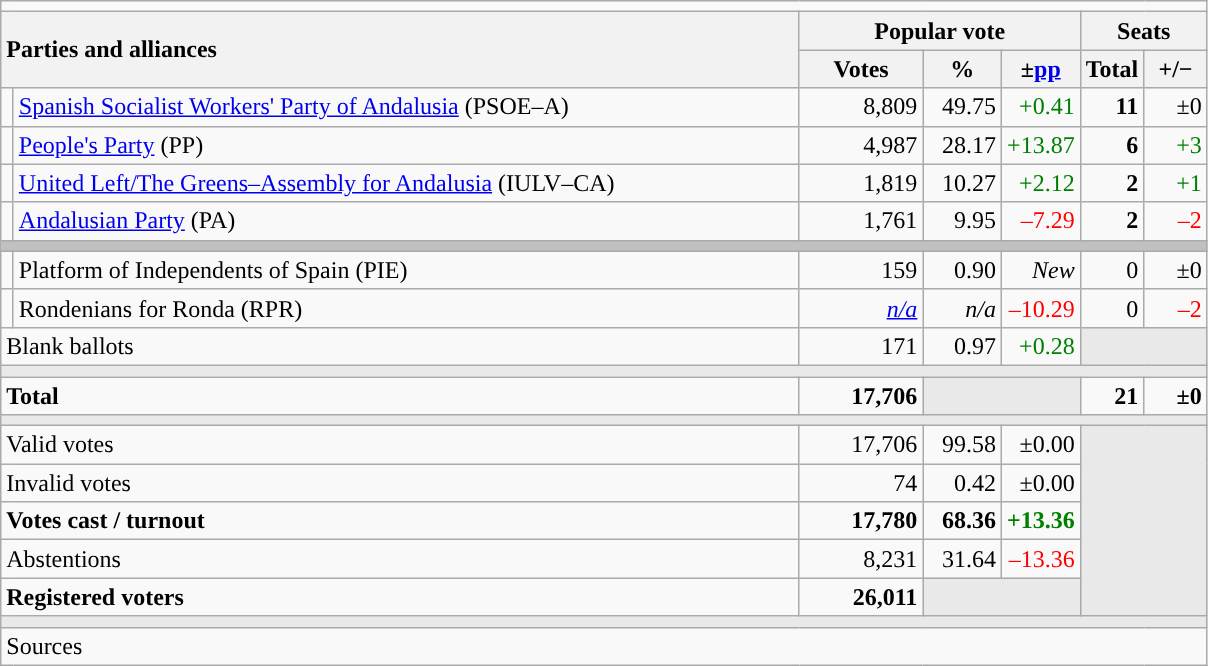<table class="wikitable" style="text-align:right;">
<tr>
<td colspan="7"></td>
</tr>
<tr>
<th style="text-align:left;" rowspan="2" colspan="2" width="525">Parties and alliances</th>
<th colspan="3">Popular vote</th>
<th colspan="2">Seats</th>
</tr>
<tr>
<th width="75">Votes</th>
<th width="45">%</th>
<th width="45">±<a href='#'>pp</a></th>
<th width="35">Total</th>
<th width="35">+/−</th>
</tr>
<tr>
<td width="1" style="color:inherit;background:"></td>
<td align="left"><a href='#'>Spanish Socialist Workers' Party of Andalusia</a> (PSOE–A)</td>
<td>8,809</td>
<td>49.75</td>
<td style="color:green;">+0.41</td>
<td><strong>11</strong></td>
<td>±0</td>
</tr>
<tr>
<td style="color:inherit;background:"></td>
<td align="left"><a href='#'>People's Party</a> (PP)</td>
<td>4,987</td>
<td>28.17</td>
<td style="color:green;">+13.87</td>
<td><strong>6</strong></td>
<td style="color:green;">+3</td>
</tr>
<tr>
<td style="color:inherit;background:"></td>
<td align="left"><a href='#'>United Left/The Greens–Assembly for Andalusia</a> (IULV–CA)</td>
<td>1,819</td>
<td>10.27</td>
<td style="color:green;">+2.12</td>
<td><strong>2</strong></td>
<td style="color:green;">+1</td>
</tr>
<tr>
<td style="color:inherit;background:"></td>
<td align="left"><a href='#'>Andalusian Party</a> (PA)</td>
<td>1,761</td>
<td>9.95</td>
<td style="color:red;">–7.29</td>
<td><strong>2</strong></td>
<td style="color:red;">–2</td>
</tr>
<tr>
<td colspan="7" bgcolor="#C0C0C0"></td>
</tr>
<tr>
<td style="color:inherit;background:"></td>
<td align="left">Platform of Independents of Spain (PIE)</td>
<td>159</td>
<td>0.90</td>
<td><em>New</em></td>
<td>0</td>
<td>±0</td>
</tr>
<tr>
<td style="color:inherit;background:"></td>
<td align="left">Rondenians for Ronda (RPR)</td>
<td><em><a href='#'>n/a</a></em></td>
<td><em>n/a</em></td>
<td style="color:red;">–10.29</td>
<td>0</td>
<td style="color:red;">–2</td>
</tr>
<tr>
<td align="left" colspan="2">Blank ballots</td>
<td>171</td>
<td>0.97</td>
<td style="color:green;">+0.28</td>
<td bgcolor="#E9E9E9" colspan="2"></td>
</tr>
<tr>
<td colspan="7" bgcolor="#E9E9E9"></td>
</tr>
<tr style="font-weight:bold;">
<td align="left" colspan="2">Total</td>
<td>17,706</td>
<td bgcolor="#E9E9E9" colspan="2"></td>
<td>21</td>
<td>±0</td>
</tr>
<tr>
<td colspan="7" bgcolor="#E9E9E9"></td>
</tr>
<tr>
<td align="left" colspan="2">Valid votes</td>
<td>17,706</td>
<td>99.58</td>
<td>±0.00</td>
<td bgcolor="#E9E9E9" colspan="2" rowspan="5"></td>
</tr>
<tr>
<td align="left" colspan="2">Invalid votes</td>
<td>74</td>
<td>0.42</td>
<td>±0.00</td>
</tr>
<tr style="font-weight:bold;">
<td align="left" colspan="2">Votes cast / turnout</td>
<td>17,780</td>
<td>68.36</td>
<td style="color:green;">+13.36</td>
</tr>
<tr>
<td align="left" colspan="2">Abstentions</td>
<td>8,231</td>
<td>31.64</td>
<td style="color:red;">–13.36</td>
</tr>
<tr style="font-weight:bold;">
<td align="left" colspan="2">Registered voters</td>
<td>26,011</td>
<td bgcolor="#E9E9E9" colspan="2"></td>
</tr>
<tr>
<td colspan="7" bgcolor="#E9E9E9"></td>
</tr>
<tr>
<td align="left" colspan="7">Sources</td>
</tr>
</table>
